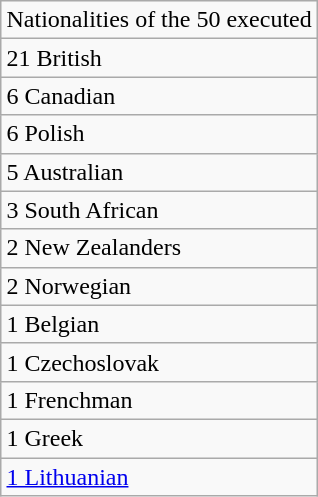<table class="wikitable" align="right">
<tr>
<td>Nationalities of the 50 executed</td>
</tr>
<tr>
<td> 21 British</td>
</tr>
<tr>
<td> 6 Canadian</td>
</tr>
<tr>
<td> 6 Polish</td>
</tr>
<tr>
<td> 5 Australian</td>
</tr>
<tr>
<td> 3 South African</td>
</tr>
<tr>
<td> 2 New Zealanders</td>
</tr>
<tr>
<td> 2 Norwegian</td>
</tr>
<tr>
<td> 1 Belgian</td>
</tr>
<tr>
<td> 1 Czechoslovak</td>
</tr>
<tr>
<td> 1 Frenchman</td>
</tr>
<tr>
<td> 1 Greek</td>
</tr>
<tr>
<td> <a href='#'>1 Lithuanian</a></td>
</tr>
</table>
